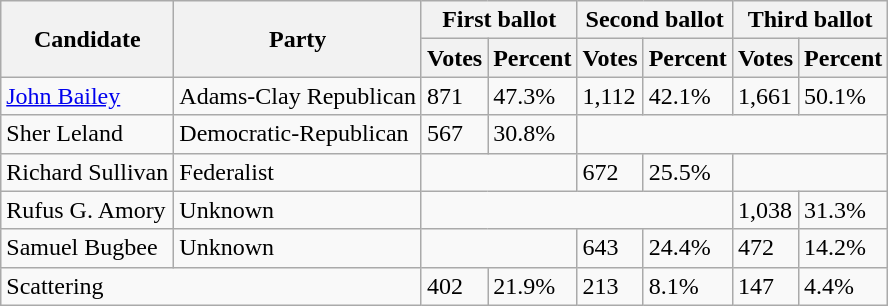<table class=wikitable>
<tr>
<th rowspan=2>Candidate</th>
<th rowspan=2>Party</th>
<th colspan=2>First ballot</th>
<th colspan=2>Second ballot</th>
<th colspan=2>Third ballot</th>
</tr>
<tr>
<th>Votes</th>
<th>Percent</th>
<th>Votes</th>
<th>Percent</th>
<th>Votes</th>
<th>Percent</th>
</tr>
<tr>
<td><a href='#'>John Bailey</a></td>
<td>Adams-Clay Republican</td>
<td>871</td>
<td>47.3%</td>
<td>1,112</td>
<td>42.1%</td>
<td>1,661</td>
<td>50.1%</td>
</tr>
<tr>
<td>Sher Leland</td>
<td>Democratic-Republican</td>
<td>567</td>
<td>30.8%</td>
<td colspan=4></td>
</tr>
<tr>
<td>Richard Sullivan</td>
<td>Federalist</td>
<td colspan=2></td>
<td>672</td>
<td>25.5%</td>
<td colspan=2></td>
</tr>
<tr>
<td>Rufus G. Amory</td>
<td>Unknown</td>
<td colspan=4></td>
<td>1,038</td>
<td>31.3%</td>
</tr>
<tr>
<td>Samuel Bugbee</td>
<td>Unknown</td>
<td colspan=2></td>
<td>643</td>
<td>24.4%</td>
<td>472</td>
<td>14.2%</td>
</tr>
<tr>
<td colspan=2>Scattering</td>
<td>402</td>
<td>21.9%</td>
<td>213</td>
<td>8.1%</td>
<td>147</td>
<td>4.4%</td>
</tr>
</table>
